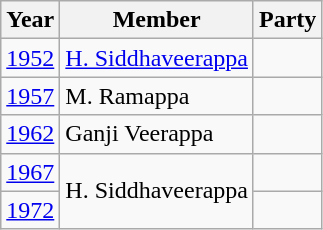<table class="wikitable">
<tr>
<th>Year</th>
<th>Member</th>
<th colspan="2">Party</th>
</tr>
<tr>
<td><a href='#'>1952</a></td>
<td><a href='#'>H. Siddhaveerappa</a></td>
<td></td>
</tr>
<tr>
<td><a href='#'>1957</a></td>
<td>M. Ramappa</td>
<td></td>
</tr>
<tr>
<td><a href='#'>1962</a></td>
<td>Ganji Veerappa</td>
<td></td>
</tr>
<tr>
<td><a href='#'>1967</a></td>
<td rowspan="2">H. Siddhaveerappa</td>
<td></td>
</tr>
<tr>
<td><a href='#'>1972</a></td>
<td></td>
</tr>
</table>
